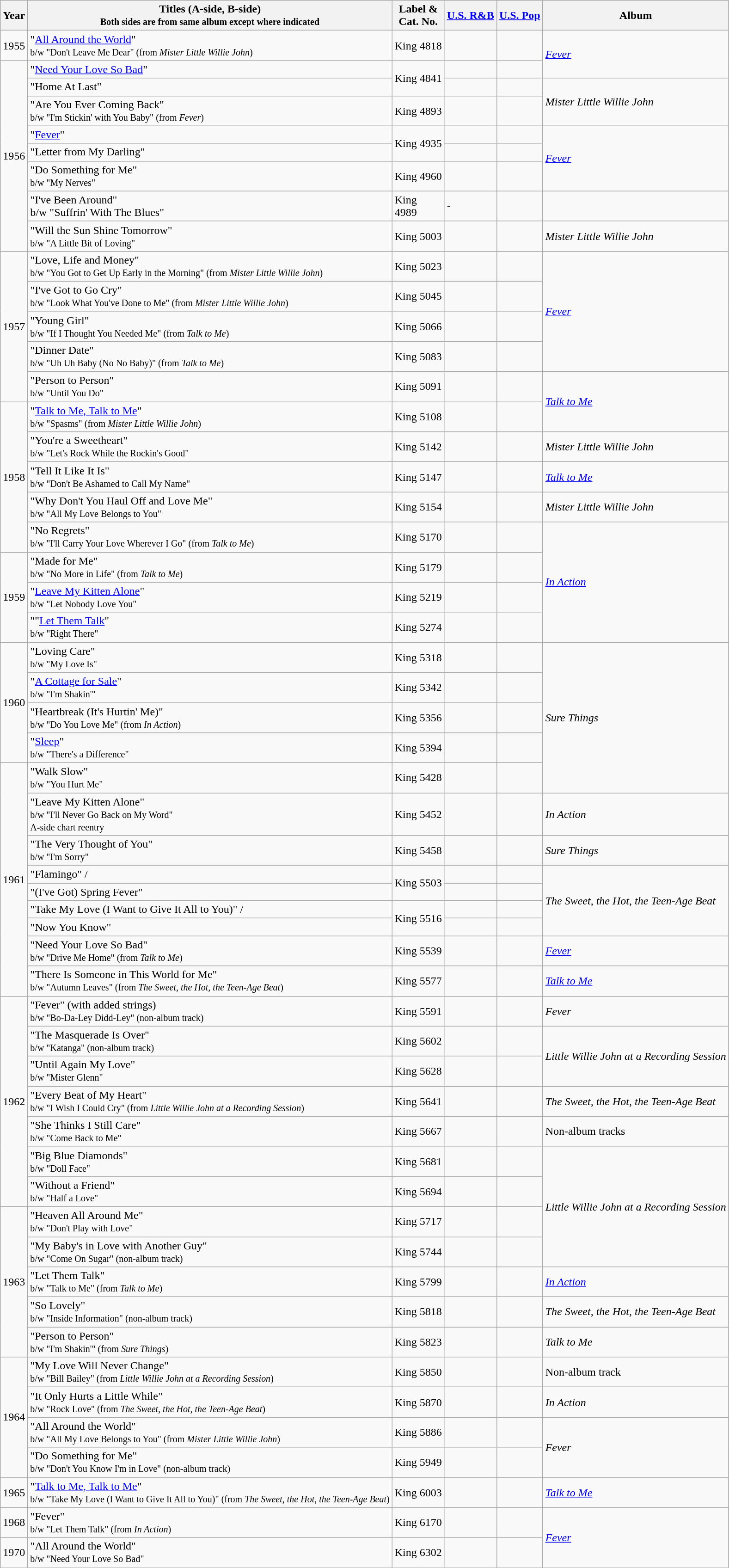<table class=wikitable>
<tr>
<th>Year</th>
<th>Titles (A-side, B-side)<br><small>Both sides are from same album except where indicated</small></th>
<th>Label & <br>Cat. No.</th>
<th><a href='#'>U.S. R&B</a></th>
<th><a href='#'>U.S. Pop</a></th>
<th>Album</th>
</tr>
<tr>
<td>1955</td>
<td>"<a href='#'>All Around the World</a>"<br><small>b/w "Don't Leave Me Dear" (from <em>Mister Little Willie John</em>)</small></td>
<td>King 4818</td>
<td></td>
<td></td>
<td align="left" rowspan="2"><em><a href='#'>Fever</a></em></td>
</tr>
<tr>
<td rowspan="8">1956</td>
<td>"<a href='#'>Need Your Love So Bad</a>"</td>
<td rowspan="2">King 4841</td>
<td></td>
<td></td>
</tr>
<tr>
<td>"Home At Last"</td>
<td></td>
<td></td>
<td align="left" rowspan="2"><em>Mister Little Willie John</em></td>
</tr>
<tr>
<td>"Are You Ever Coming Back"<br><small>b/w "I'm Stickin' with You Baby" (from <em>Fever</em>)</small></td>
<td>King 4893</td>
<td></td>
<td></td>
</tr>
<tr>
<td>"<a href='#'>Fever</a>"</td>
<td rowspan="2">King 4935</td>
<td></td>
<td></td>
<td align="left" rowspan="3"><em><a href='#'>Fever</a></em></td>
</tr>
<tr>
<td>"Letter from My Darling"</td>
<td></td>
<td></td>
</tr>
<tr>
<td>"Do Something for Me"<br><small>b/w "My Nerves"</small></td>
<td>King 4960</td>
<td></td>
<td></td>
</tr>
<tr>
<td>"I've Been Around"<br>b/w "Suffrin' With The Blues"</td>
<td>King<br>4989</td>
<td>-</td>
<td></td>
<td></td>
</tr>
<tr>
<td>"Will the Sun Shine Tomorrow"<br><small>b/w "A Little Bit of Loving"</small></td>
<td>King 5003</td>
<td></td>
<td></td>
<td align="left"><em>Mister Little Willie John</em></td>
</tr>
<tr>
<td rowspan="5">1957</td>
<td>"Love, Life and Money"<br><small>b/w "You Got to Get Up Early in the Morning" (from <em>Mister Little Willie John</em>)</small></td>
<td>King 5023</td>
<td></td>
<td></td>
<td align="left" rowspan="4"><em><a href='#'>Fever</a></em></td>
</tr>
<tr>
<td>"I've Got to Go Cry"<br><small>b/w "Look What You've Done to Me" (from <em>Mister Little Willie John</em>)</small></td>
<td>King 5045</td>
<td></td>
<td></td>
</tr>
<tr>
<td>"Young Girl"<br><small>b/w "If I Thought You Needed Me" (from <em>Talk to Me</em>)</small></td>
<td>King 5066</td>
<td></td>
<td></td>
</tr>
<tr>
<td>"Dinner Date"<br><small>b/w "Uh Uh Baby (No No Baby)" (from <em>Talk to Me</em>)</small></td>
<td>King 5083</td>
<td></td>
<td></td>
</tr>
<tr>
<td>"Person to Person"<br><small>b/w "Until You Do"</small></td>
<td>King 5091</td>
<td></td>
<td></td>
<td align="left" rowspan="2"><em><a href='#'>Talk to Me</a></em></td>
</tr>
<tr>
<td rowspan="5">1958</td>
<td>"<a href='#'>Talk to Me, Talk to Me</a>"<br><small>b/w "Spasms" (from <em>Mister Little Willie John</em>)</small></td>
<td>King 5108</td>
<td></td>
<td></td>
</tr>
<tr>
<td>"You're a Sweetheart"<br><small>b/w "Let's Rock While the Rockin's Good"</small></td>
<td>King 5142</td>
<td></td>
<td></td>
<td align="left"><em>Mister Little Willie John</em></td>
</tr>
<tr>
<td>"Tell It Like It Is"<br><small>b/w "Don't Be Ashamed to Call My Name"</small></td>
<td>King 5147</td>
<td></td>
<td></td>
<td align="left"><em><a href='#'>Talk to Me</a></em></td>
</tr>
<tr>
<td>"Why Don't You Haul Off and Love Me"<br><small>b/w "All My Love Belongs to You"</small></td>
<td>King 5154</td>
<td></td>
<td></td>
<td align="left"><em>Mister Little Willie John</em></td>
</tr>
<tr>
<td>"No Regrets"<br><small>b/w "I'll Carry Your Love Wherever I Go" (from <em>Talk to Me</em>)</small></td>
<td>King 5170</td>
<td></td>
<td></td>
<td align="left" rowspan="4"><em><a href='#'>In Action</a></em></td>
</tr>
<tr>
<td rowspan="3">1959</td>
<td>"Made for Me"<br><small>b/w "No More in Life" (from <em>Talk to Me</em>)</small></td>
<td>King 5179</td>
<td></td>
<td></td>
</tr>
<tr>
<td>"<a href='#'>Leave My Kitten Alone</a>"<br><small>b/w "Let Nobody Love You"</small></td>
<td>King 5219</td>
<td></td>
<td></td>
</tr>
<tr>
<td>""<a href='#'>Let Them Talk</a>"<br><small>b/w "Right There"</small></td>
<td>King 5274</td>
<td></td>
<td></td>
</tr>
<tr>
<td rowspan="4">1960</td>
<td>"Loving Care"<br><small>b/w "My Love Is"</small></td>
<td>King 5318</td>
<td></td>
<td></td>
<td align="left" rowspan="5"><em>Sure Things</em></td>
</tr>
<tr>
<td>"<a href='#'>A Cottage for Sale</a>"<br><small>b/w "I'm Shakin'"</small></td>
<td>King 5342</td>
<td></td>
<td></td>
</tr>
<tr>
<td>"Heartbreak (It's Hurtin' Me)"<br><small>b/w "Do You Love Me" (from <em>In Action</em>)</small></td>
<td>King 5356</td>
<td></td>
<td></td>
</tr>
<tr>
<td>"<a href='#'>Sleep</a>"<br><small>b/w "There's a Difference"</small></td>
<td>King 5394</td>
<td></td>
<td></td>
</tr>
<tr>
<td rowspan="9">1961</td>
<td>"Walk Slow"<br><small>b/w "You Hurt Me"</small></td>
<td>King 5428</td>
<td></td>
<td></td>
</tr>
<tr>
<td>"Leave My Kitten Alone"<br><small>b/w "I'll Never Go Back on My Word"<br>A-side chart reentry</small></td>
<td>King 5452</td>
<td></td>
<td></td>
<td align="left"><em>In Action</em></td>
</tr>
<tr>
<td>"The Very Thought of You"<br><small>b/w "I'm Sorry"</small></td>
<td>King 5458</td>
<td></td>
<td></td>
<td align="left"><em>Sure Things</em></td>
</tr>
<tr>
<td>"Flamingo" /</td>
<td rowspan="2">King 5503</td>
<td></td>
<td></td>
<td align="left" rowspan="4"><em>The Sweet, the Hot, the Teen-Age Beat</em></td>
</tr>
<tr>
<td>"(I've Got) Spring Fever"</td>
<td></td>
<td></td>
</tr>
<tr>
<td>"Take My Love (I Want to Give It All to You)" /</td>
<td rowspan="2">King 5516</td>
<td></td>
<td></td>
</tr>
<tr>
<td>"Now You Know"</td>
<td></td>
<td></td>
</tr>
<tr>
<td>"Need Your Love So Bad"<br><small>b/w "Drive Me Home" (from <em>Talk to Me</em>)</small></td>
<td>King 5539</td>
<td></td>
<td></td>
<td align="left"><em><a href='#'>Fever</a></em></td>
</tr>
<tr>
<td>"There Is Someone in This World for Me"<br><small>b/w "Autumn Leaves" (from <em>The Sweet, the Hot, the Teen-Age Beat</em>)</small></td>
<td>King 5577</td>
<td></td>
<td></td>
<td align="left"><em><a href='#'>Talk to Me</a></em></td>
</tr>
<tr>
<td rowspan="7">1962</td>
<td>"Fever" (with added strings)<br><small>b/w "Bo-Da-Ley Didd-Ley" (non-album track)</small></td>
<td>King 5591</td>
<td></td>
<td></td>
<td align="left"><em>Fever</em></td>
</tr>
<tr>
<td>"The Masquerade Is Over"<br><small>b/w "Katanga" (non-album track)</small></td>
<td>King 5602</td>
<td></td>
<td></td>
<td align="left" rowspan="2"><em>Little Willie John at a Recording Session</em></td>
</tr>
<tr>
<td>"Until Again My Love"<br><small>b/w "Mister Glenn"</small></td>
<td>King 5628</td>
<td></td>
<td></td>
</tr>
<tr>
<td>"Every Beat of My Heart"<br><small>b/w "I Wish I Could Cry" (from <em>Little Willie John at a Recording Session</em>)</small></td>
<td>King 5641</td>
<td></td>
<td></td>
<td align="left"><em>The Sweet, the Hot, the Teen-Age Beat</em></td>
</tr>
<tr>
<td>"She Thinks I Still Care"<br><small>b/w "Come Back to Me"</small></td>
<td>King 5667</td>
<td></td>
<td></td>
<td align="left">Non-album tracks</td>
</tr>
<tr>
<td>"Big Blue Diamonds"<br><small>b/w "Doll Face"</small></td>
<td>King 5681</td>
<td></td>
<td></td>
<td align="left" rowspan="4"><em>Little Willie John at a Recording Session</em></td>
</tr>
<tr>
<td>"Without a Friend"<br><small>b/w "Half a Love"</small></td>
<td>King 5694</td>
<td></td>
<td></td>
</tr>
<tr>
<td rowspan="5">1963</td>
<td>"Heaven All Around Me"<br><small>b/w "Don't Play with Love"</small></td>
<td>King 5717</td>
<td></td>
<td></td>
</tr>
<tr>
<td>"My Baby's in Love with Another Guy"<br><small>b/w "Come On Sugar" (non-album track)</small></td>
<td>King 5744</td>
<td></td>
<td></td>
</tr>
<tr>
<td>"Let Them Talk"<br><small>b/w "Talk to Me" (from <em>Talk to Me</em>)</small></td>
<td>King 5799</td>
<td></td>
<td></td>
<td align="left"><em><a href='#'>In Action</a></em></td>
</tr>
<tr>
<td>"So Lovely"<br><small>b/w "Inside Information" (non-album track)</small></td>
<td>King 5818</td>
<td></td>
<td></td>
<td align="left"><em>The Sweet, the Hot, the Teen-Age Beat</em></td>
</tr>
<tr>
<td>"Person to Person"<br><small>b/w "I'm Shakin'" (from <em>Sure Things</em>)</small></td>
<td>King 5823</td>
<td></td>
<td></td>
<td align="left"><em>Talk to Me</em></td>
</tr>
<tr>
<td rowspan="4">1964</td>
<td>"My Love Will Never Change"<br><small>b/w "Bill Bailey" (from <em>Little Willie John at a Recording Session</em>)</small></td>
<td>King 5850</td>
<td></td>
<td></td>
<td align="left">Non-album track</td>
</tr>
<tr>
<td>"It Only Hurts a Little While"<br><small>b/w "Rock Love" (from <em>The Sweet, the Hot, the Teen-Age Beat</em>)</small></td>
<td>King 5870</td>
<td></td>
<td></td>
<td align="left"><em>In Action</em></td>
</tr>
<tr>
<td>"All Around the World"<br><small>b/w "All My Love Belongs to You" (from <em>Mister Little Willie John</em>)</small></td>
<td>King 5886</td>
<td></td>
<td></td>
<td align="left" rowspan="2"><em>Fever</em></td>
</tr>
<tr>
<td>"Do Something for Me"<br><small>b/w "Don't You Know I'm in Love" (non-album track)</small></td>
<td>King 5949</td>
<td></td>
<td></td>
</tr>
<tr>
<td>1965</td>
<td>"<a href='#'>Talk to Me, Talk to Me</a>"<br><small>b/w "Take My Love (I Want to Give It All to You)" (from <em>The Sweet, the Hot, the Teen-Age Beat</em>)</small></td>
<td>King 6003</td>
<td></td>
<td></td>
<td align="left"><em><a href='#'>Talk to Me</a></em></td>
</tr>
<tr>
<td>1968</td>
<td>"Fever"<br><small>b/w "Let Them Talk" (from <em>In Action</em>)</small></td>
<td>King 6170</td>
<td></td>
<td></td>
<td align="left" rowspan="2"><em><a href='#'>Fever</a></em></td>
</tr>
<tr>
<td>1970</td>
<td>"All Around the World"<br><small>b/w "Need Your Love So Bad"</small></td>
<td>King 6302</td>
<td></td>
<td></td>
</tr>
</table>
